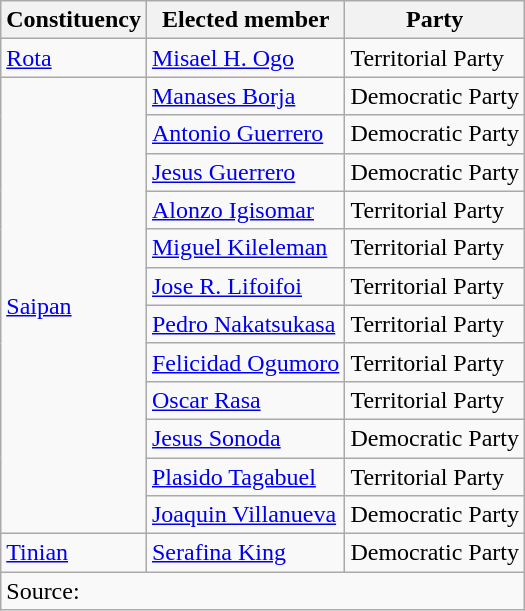<table class=wikitable>
<tr>
<th>Constituency</th>
<th>Elected member</th>
<th>Party</th>
</tr>
<tr>
<td><a href='#'>Rota</a></td>
<td><a href='#'>Misael H. Ogo</a></td>
<td>Territorial Party</td>
</tr>
<tr>
<td rowspan=12><a href='#'>Saipan</a></td>
<td><a href='#'>Manases Borja</a></td>
<td>Democratic Party</td>
</tr>
<tr>
<td><a href='#'>Antonio Guerrero</a></td>
<td>Democratic Party</td>
</tr>
<tr>
<td><a href='#'>Jesus Guerrero</a></td>
<td>Democratic Party</td>
</tr>
<tr>
<td><a href='#'>Alonzo Igisomar</a></td>
<td>Territorial Party</td>
</tr>
<tr>
<td><a href='#'>Miguel Kileleman</a></td>
<td>Territorial Party</td>
</tr>
<tr>
<td><a href='#'>Jose R. Lifoifoi</a></td>
<td>Territorial Party</td>
</tr>
<tr>
<td><a href='#'>Pedro Nakatsukasa</a></td>
<td>Territorial Party</td>
</tr>
<tr>
<td><a href='#'>Felicidad Ogumoro</a></td>
<td>Territorial Party</td>
</tr>
<tr>
<td><a href='#'>Oscar Rasa</a></td>
<td>Territorial Party</td>
</tr>
<tr>
<td><a href='#'>Jesus Sonoda</a></td>
<td>Democratic Party</td>
</tr>
<tr>
<td><a href='#'>Plasido Tagabuel</a></td>
<td>Territorial Party</td>
</tr>
<tr>
<td><a href='#'>Joaquin Villanueva</a></td>
<td>Democratic Party</td>
</tr>
<tr>
<td><a href='#'>Tinian</a></td>
<td><a href='#'>Serafina King</a></td>
<td>Democratic Party</td>
</tr>
<tr>
<td colspan=3>Source: </td>
</tr>
</table>
